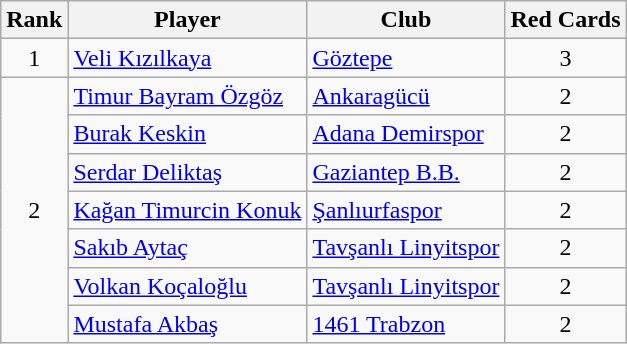<table class="wikitable" style="text-align:left">
<tr>
<th>Rank</th>
<th>Player</th>
<th>Club</th>
<th>Red Cards</th>
</tr>
<tr>
<td style="text-align:center;">1</td>
<td> <a href='#'>Veli Kızılkaya</a></td>
<td><a href='#'>Göztepe</a></td>
<td align=center>3</td>
</tr>
<tr>
<td rowspan="7" style="text-align:center;">2</td>
<td> <a href='#'>Timur Bayram Özgöz</a></td>
<td><a href='#'>Ankaragücü</a></td>
<td align=center>2</td>
</tr>
<tr>
<td> <a href='#'>Burak Keskin</a></td>
<td><a href='#'>Adana Demirspor</a></td>
<td align=center>2</td>
</tr>
<tr>
<td> <a href='#'>Serdar Deliktaş</a></td>
<td><a href='#'>Gaziantep B.B.</a></td>
<td align=center>2</td>
</tr>
<tr>
<td> <a href='#'>Kağan Timurcin Konuk</a></td>
<td><a href='#'>Şanlıurfaspor</a></td>
<td align=center>2</td>
</tr>
<tr>
<td> <a href='#'>Sakıb Aytaç</a></td>
<td><a href='#'>Tavşanlı Linyitspor</a></td>
<td align=center>2</td>
</tr>
<tr>
<td> <a href='#'>Volkan Koçaloğlu</a></td>
<td><a href='#'>Tavşanlı Linyitspor</a></td>
<td align=center>2</td>
</tr>
<tr>
<td> <a href='#'>Mustafa Akbaş</a></td>
<td><a href='#'>1461 Trabzon</a></td>
<td align=center>2</td>
</tr>
</table>
